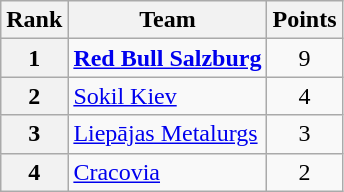<table class="wikitable" style="text-align: center;">
<tr>
<th>Rank</th>
<th>Team</th>
<th>Points</th>
</tr>
<tr>
<th>1</th>
<td style="text-align: left;"> <strong><a href='#'>Red Bull Salzburg</a></strong></td>
<td>9</td>
</tr>
<tr>
<th>2</th>
<td style="text-align: left;"> <a href='#'>Sokil Kiev</a></td>
<td>4</td>
</tr>
<tr>
<th>3</th>
<td style="text-align: left;"> <a href='#'>Liepājas Metalurgs</a></td>
<td>3</td>
</tr>
<tr>
<th>4</th>
<td style="text-align: left;"> <a href='#'>Cracovia</a></td>
<td>2</td>
</tr>
</table>
